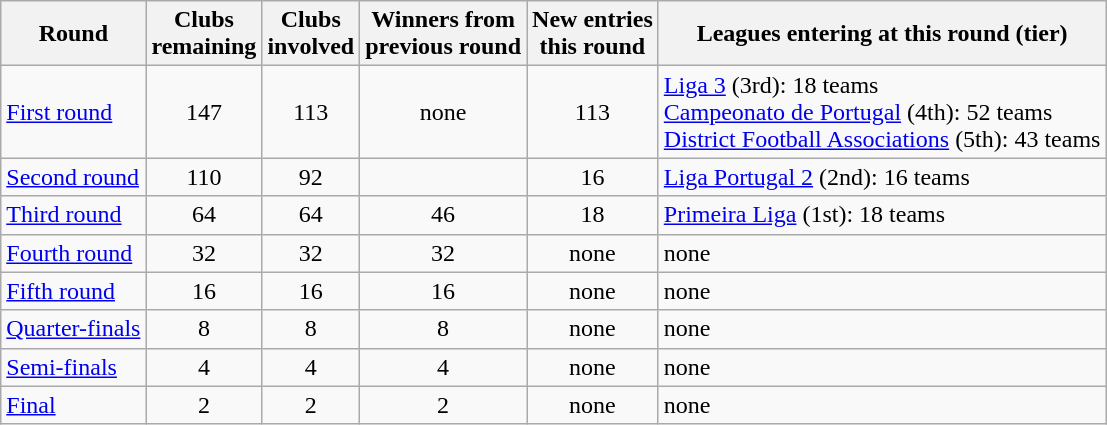<table class="wikitable">
<tr>
<th>Round</th>
<th>Clubs<br>remaining</th>
<th>Clubs<br>involved</th>
<th>Winners from<br>previous round</th>
<th>New entries<br>this round</th>
<th>Leagues entering at this round (tier)</th>
</tr>
<tr>
<td><a href='#'>First round</a></td>
<td style="text-align:center;">147</td>
<td style="text-align:center;">113</td>
<td style="text-align:center;">none</td>
<td style="text-align:center;">113</td>
<td><a href='#'>Liga 3</a> (3rd): 18 teams<br><a href='#'>Campeonato de Portugal</a> (4th): 52 teams<br><a href='#'>District Football Associations</a> (5th): 43 teams</td>
</tr>
<tr>
<td><a href='#'>Second round</a></td>
<td style="text-align:center;">110</td>
<td style="text-align:center;">92</td>
<td style="text-align:center;"></td>
<td style="text-align:center;">16</td>
<td><a href='#'>Liga Portugal 2</a> (2nd): 16 teams</td>
</tr>
<tr>
<td><a href='#'>Third round</a></td>
<td style="text-align:center;">64</td>
<td style="text-align:center;">64</td>
<td style="text-align:center;">46</td>
<td style="text-align:center;">18</td>
<td><a href='#'>Primeira Liga</a> (1st): 18 teams</td>
</tr>
<tr>
<td><a href='#'>Fourth round</a></td>
<td style="text-align:center;">32</td>
<td style="text-align:center;">32</td>
<td style="text-align:center;">32</td>
<td style="text-align:center;">none</td>
<td>none</td>
</tr>
<tr>
<td><a href='#'>Fifth round</a></td>
<td style="text-align:center;">16</td>
<td style="text-align:center;">16</td>
<td style="text-align:center;">16</td>
<td style="text-align:center;">none</td>
<td>none</td>
</tr>
<tr>
<td><a href='#'>Quarter-finals</a></td>
<td style="text-align:center;">8</td>
<td style="text-align:center;">8</td>
<td style="text-align:center;">8</td>
<td style="text-align:center;">none</td>
<td>none</td>
</tr>
<tr>
<td><a href='#'>Semi-finals</a></td>
<td style="text-align:center;">4</td>
<td style="text-align:center;">4</td>
<td style="text-align:center;">4</td>
<td style="text-align:center;">none</td>
<td>none</td>
</tr>
<tr>
<td><a href='#'>Final</a></td>
<td style="text-align:center;">2</td>
<td style="text-align:center;">2</td>
<td style="text-align:center;">2</td>
<td style="text-align:center;">none</td>
<td>none</td>
</tr>
</table>
